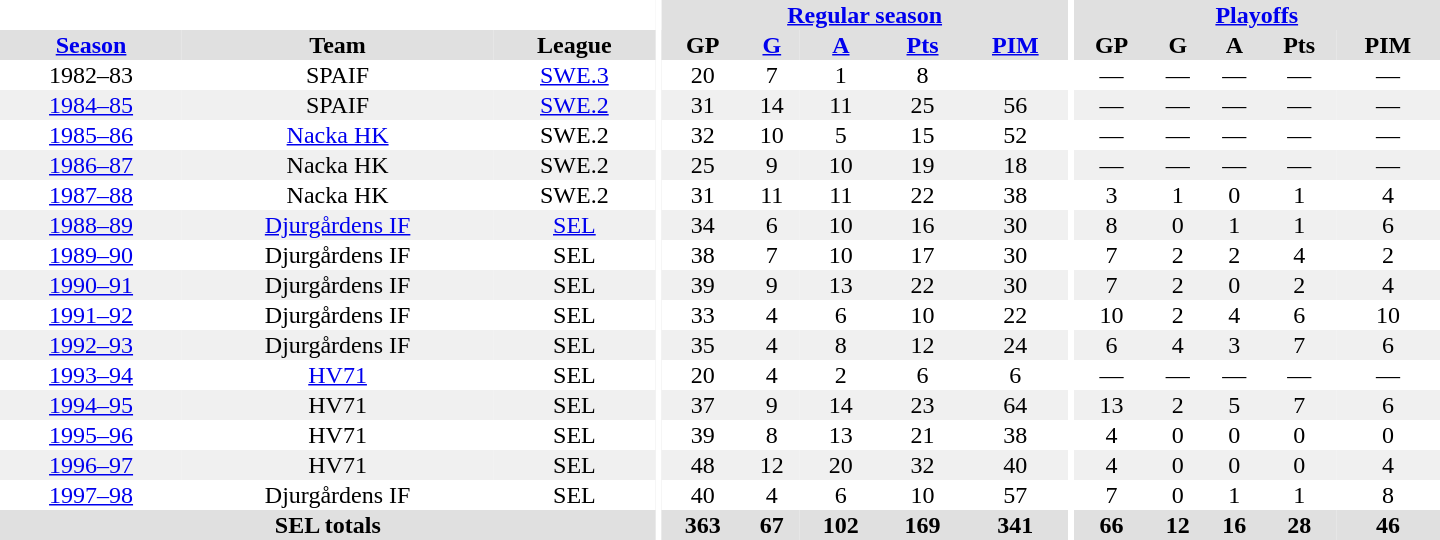<table border="0" cellpadding="1" cellspacing="0" style="text-align:center; width:60em">
<tr bgcolor="#e0e0e0">
<th colspan="3" bgcolor="#ffffff"></th>
<th rowspan="99" bgcolor="#ffffff"></th>
<th colspan="5"><a href='#'>Regular season</a></th>
<th rowspan="99" bgcolor="#ffffff"></th>
<th colspan="5"><a href='#'>Playoffs</a></th>
</tr>
<tr bgcolor="#e0e0e0">
<th><a href='#'>Season</a></th>
<th>Team</th>
<th>League</th>
<th>GP</th>
<th><a href='#'>G</a></th>
<th><a href='#'>A</a></th>
<th><a href='#'>Pts</a></th>
<th><a href='#'>PIM</a></th>
<th>GP</th>
<th>G</th>
<th>A</th>
<th>Pts</th>
<th>PIM</th>
</tr>
<tr>
<td>1982–83</td>
<td>SPAIF</td>
<td><a href='#'>SWE.3</a></td>
<td>20</td>
<td>7</td>
<td>1</td>
<td>8</td>
<td></td>
<td>—</td>
<td>—</td>
<td>—</td>
<td>—</td>
<td>—</td>
</tr>
<tr bgcolor="#f0f0f0">
<td><a href='#'>1984–85</a></td>
<td>SPAIF</td>
<td><a href='#'>SWE.2</a></td>
<td>31</td>
<td>14</td>
<td>11</td>
<td>25</td>
<td>56</td>
<td>—</td>
<td>—</td>
<td>—</td>
<td>—</td>
<td>—</td>
</tr>
<tr>
<td><a href='#'>1985–86</a></td>
<td><a href='#'>Nacka HK</a></td>
<td>SWE.2</td>
<td>32</td>
<td>10</td>
<td>5</td>
<td>15</td>
<td>52</td>
<td>—</td>
<td>—</td>
<td>—</td>
<td>—</td>
<td>—</td>
</tr>
<tr bgcolor="#f0f0f0">
<td><a href='#'>1986–87</a></td>
<td>Nacka HK</td>
<td>SWE.2</td>
<td>25</td>
<td>9</td>
<td>10</td>
<td>19</td>
<td>18</td>
<td>—</td>
<td>—</td>
<td>—</td>
<td>—</td>
<td>—</td>
</tr>
<tr>
<td><a href='#'>1987–88</a></td>
<td>Nacka HK</td>
<td>SWE.2</td>
<td>31</td>
<td>11</td>
<td>11</td>
<td>22</td>
<td>38</td>
<td>3</td>
<td>1</td>
<td>0</td>
<td>1</td>
<td>4</td>
</tr>
<tr bgcolor="#f0f0f0">
<td><a href='#'>1988–89</a></td>
<td><a href='#'>Djurgårdens IF</a></td>
<td><a href='#'>SEL</a></td>
<td>34</td>
<td>6</td>
<td>10</td>
<td>16</td>
<td>30</td>
<td>8</td>
<td>0</td>
<td>1</td>
<td>1</td>
<td>6</td>
</tr>
<tr>
<td><a href='#'>1989–90</a></td>
<td>Djurgårdens IF</td>
<td>SEL</td>
<td>38</td>
<td>7</td>
<td>10</td>
<td>17</td>
<td>30</td>
<td>7</td>
<td>2</td>
<td>2</td>
<td>4</td>
<td>2</td>
</tr>
<tr bgcolor="#f0f0f0">
<td><a href='#'>1990–91</a></td>
<td>Djurgårdens IF</td>
<td>SEL</td>
<td>39</td>
<td>9</td>
<td>13</td>
<td>22</td>
<td>30</td>
<td>7</td>
<td>2</td>
<td>0</td>
<td>2</td>
<td>4</td>
</tr>
<tr>
<td><a href='#'>1991–92</a></td>
<td>Djurgårdens IF</td>
<td>SEL</td>
<td>33</td>
<td>4</td>
<td>6</td>
<td>10</td>
<td>22</td>
<td>10</td>
<td>2</td>
<td>4</td>
<td>6</td>
<td>10</td>
</tr>
<tr bgcolor="#f0f0f0">
<td><a href='#'>1992–93</a></td>
<td>Djurgårdens IF</td>
<td>SEL</td>
<td>35</td>
<td>4</td>
<td>8</td>
<td>12</td>
<td>24</td>
<td>6</td>
<td>4</td>
<td>3</td>
<td>7</td>
<td>6</td>
</tr>
<tr>
<td><a href='#'>1993–94</a></td>
<td><a href='#'>HV71</a></td>
<td>SEL</td>
<td>20</td>
<td>4</td>
<td>2</td>
<td>6</td>
<td>6</td>
<td>—</td>
<td>—</td>
<td>—</td>
<td>—</td>
<td>—</td>
</tr>
<tr bgcolor="#f0f0f0">
<td><a href='#'>1994–95</a></td>
<td>HV71</td>
<td>SEL</td>
<td>37</td>
<td>9</td>
<td>14</td>
<td>23</td>
<td>64</td>
<td>13</td>
<td>2</td>
<td>5</td>
<td>7</td>
<td>6</td>
</tr>
<tr>
<td><a href='#'>1995–96</a></td>
<td>HV71</td>
<td>SEL</td>
<td>39</td>
<td>8</td>
<td>13</td>
<td>21</td>
<td>38</td>
<td>4</td>
<td>0</td>
<td>0</td>
<td>0</td>
<td>0</td>
</tr>
<tr bgcolor="#f0f0f0">
<td><a href='#'>1996–97</a></td>
<td>HV71</td>
<td>SEL</td>
<td>48</td>
<td>12</td>
<td>20</td>
<td>32</td>
<td>40</td>
<td>4</td>
<td>0</td>
<td>0</td>
<td>0</td>
<td>4</td>
</tr>
<tr>
<td><a href='#'>1997–98</a></td>
<td>Djurgårdens IF</td>
<td>SEL</td>
<td>40</td>
<td>4</td>
<td>6</td>
<td>10</td>
<td>57</td>
<td>7</td>
<td>0</td>
<td>1</td>
<td>1</td>
<td>8</td>
</tr>
<tr bgcolor="#e0e0e0">
<th colspan="3">SEL totals</th>
<th>363</th>
<th>67</th>
<th>102</th>
<th>169</th>
<th>341</th>
<th>66</th>
<th>12</th>
<th>16</th>
<th>28</th>
<th>46</th>
</tr>
</table>
